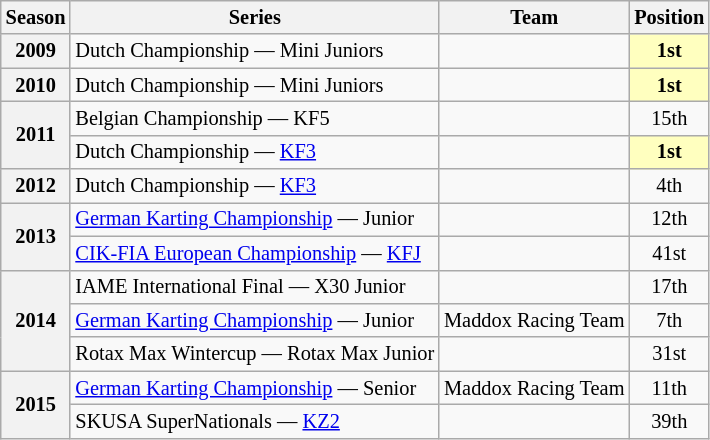<table class="wikitable" style="font-size: 85%; text-align:center">
<tr>
<th>Season</th>
<th>Series</th>
<th>Team</th>
<th>Position</th>
</tr>
<tr>
<th>2009</th>
<td align="left">Dutch Championship — Mini Juniors</td>
<td align="left"></td>
<td style="background:#FFFFBF;"><strong>1st</strong></td>
</tr>
<tr>
<th>2010</th>
<td align="left">Dutch Championship — Mini Juniors</td>
<td></td>
<td style="background:#FFFFBF;"><strong>1st</strong></td>
</tr>
<tr>
<th rowspan="2">2011</th>
<td align="left">Belgian Championship — KF5</td>
<td align="left"></td>
<td>15th</td>
</tr>
<tr>
<td align="left">Dutch Championship — <a href='#'>KF3</a></td>
<td align="left"></td>
<td style="background:#FFFFBF;"><strong>1st</strong></td>
</tr>
<tr>
<th>2012</th>
<td align="left">Dutch Championship — <a href='#'>KF3</a></td>
<td align="left"></td>
<td>4th</td>
</tr>
<tr>
<th rowspan="2">2013</th>
<td align="left"><a href='#'>German Karting Championship</a> — Junior</td>
<td align="left"></td>
<td>12th</td>
</tr>
<tr>
<td align="left"><a href='#'>CIK-FIA European Championship</a> — <a href='#'>KFJ</a></td>
<td align="left"></td>
<td>41st</td>
</tr>
<tr>
<th rowspan="3">2014</th>
<td align="left">IAME International Final — X30 Junior</td>
<td align="left"></td>
<td>17th</td>
</tr>
<tr>
<td align="left"><a href='#'>German Karting Championship</a> — Junior</td>
<td align="left">Maddox Racing Team</td>
<td>7th</td>
</tr>
<tr>
<td align="left">Rotax Max Wintercup — Rotax Max Junior</td>
<td align="left"></td>
<td>31st</td>
</tr>
<tr>
<th rowspan="2">2015</th>
<td align="left"><a href='#'>German Karting Championship</a> — Senior</td>
<td align="left">Maddox Racing Team</td>
<td>11th</td>
</tr>
<tr>
<td align="left">SKUSA SuperNationals — <a href='#'>KZ2</a></td>
<td align="left"></td>
<td>39th</td>
</tr>
</table>
